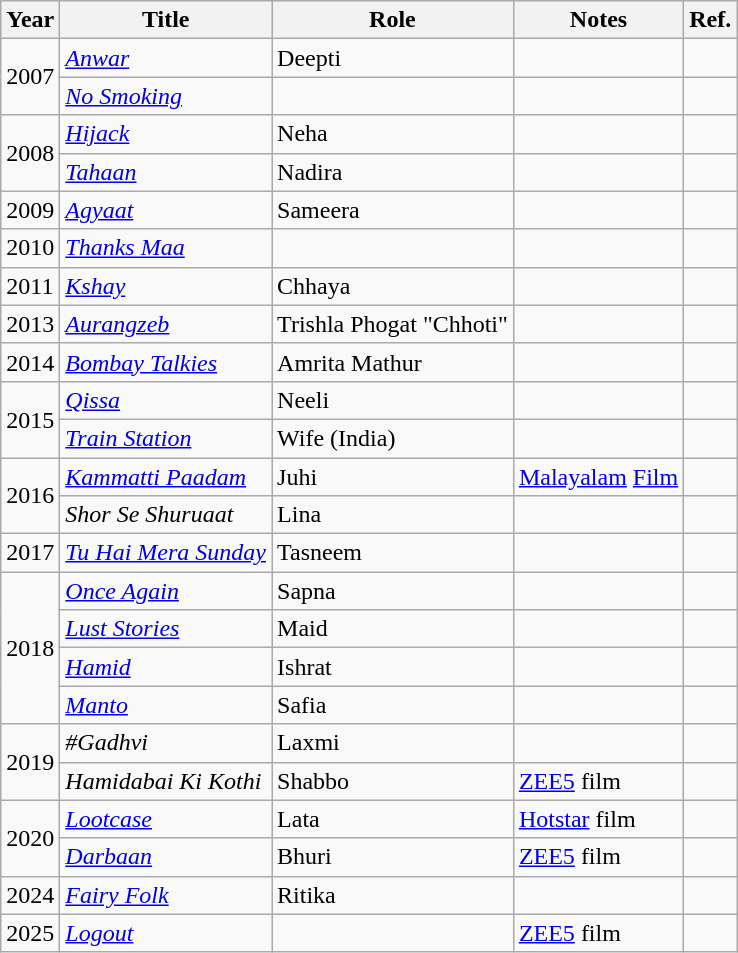<table class="wikitable sortable">
<tr>
<th>Year</th>
<th>Title</th>
<th>Role</th>
<th>Notes</th>
<th>Ref.</th>
</tr>
<tr>
<td rowspan="2">2007</td>
<td><em><a href='#'>Anwar</a></em></td>
<td>Deepti</td>
<td></td>
<td></td>
</tr>
<tr>
<td><em><a href='#'>No Smoking</a></em></td>
<td></td>
<td></td>
<td></td>
</tr>
<tr>
<td rowspan="2">2008</td>
<td><em><a href='#'>Hijack</a></em></td>
<td>Neha</td>
<td></td>
<td></td>
</tr>
<tr>
<td><em><a href='#'>Tahaan</a></em></td>
<td>Nadira</td>
<td></td>
<td></td>
</tr>
<tr>
<td>2009</td>
<td><em><a href='#'>Agyaat</a></em></td>
<td>Sameera</td>
<td></td>
<td></td>
</tr>
<tr>
<td>2010</td>
<td><em><a href='#'>Thanks Maa</a></em></td>
<td></td>
<td></td>
<td></td>
</tr>
<tr>
<td>2011</td>
<td><em><a href='#'>Kshay</a></em></td>
<td>Chhaya</td>
<td></td>
<td></td>
</tr>
<tr>
<td>2013</td>
<td><em><a href='#'>Aurangzeb</a></em></td>
<td>Trishla Phogat "Chhoti"</td>
<td></td>
<td></td>
</tr>
<tr>
<td>2014</td>
<td><em><a href='#'>Bombay Talkies</a></em></td>
<td>Amrita Mathur</td>
<td></td>
<td></td>
</tr>
<tr>
<td rowspan="2">2015</td>
<td><em><a href='#'>Qissa</a></em></td>
<td>Neeli</td>
<td></td>
<td></td>
</tr>
<tr>
<td><em><a href='#'>Train Station</a></em></td>
<td>Wife (India)</td>
<td></td>
<td></td>
</tr>
<tr>
<td rowspan="2">2016</td>
<td><em><a href='#'>Kammatti Paadam</a></em></td>
<td>Juhi</td>
<td><a href='#'>Malayalam</a> <a href='#'>Film</a></td>
<td></td>
</tr>
<tr>
<td><em>Shor Se Shuruaat</em></td>
<td>Lina</td>
<td></td>
<td></td>
</tr>
<tr>
<td>2017</td>
<td><em><a href='#'>Tu Hai Mera Sunday</a></em></td>
<td>Tasneem</td>
<td></td>
<td></td>
</tr>
<tr>
<td rowspan="4">2018</td>
<td><em><a href='#'>Once Again</a></em></td>
<td>Sapna</td>
<td></td>
<td></td>
</tr>
<tr>
<td><em><a href='#'>Lust Stories</a></em></td>
<td>Maid</td>
<td></td>
<td></td>
</tr>
<tr>
<td><em><a href='#'>Hamid</a></em></td>
<td>Ishrat</td>
<td></td>
<td></td>
</tr>
<tr>
<td><em><a href='#'>Manto</a></em></td>
<td>Safia</td>
<td></td>
<td></td>
</tr>
<tr>
<td rowspan="2">2019</td>
<td><em>#Gadhvi</em></td>
<td>Laxmi</td>
<td></td>
<td></td>
</tr>
<tr>
<td><em>Hamidabai Ki Kothi</em></td>
<td>Shabbo</td>
<td><a href='#'>ZEE5</a> film</td>
<td></td>
</tr>
<tr>
<td rowspan="2">2020</td>
<td><em><a href='#'>Lootcase</a></em></td>
<td>Lata</td>
<td><a href='#'>Hotstar</a> film</td>
<td></td>
</tr>
<tr>
<td><em><a href='#'>Darbaan</a></em></td>
<td>Bhuri</td>
<td><a href='#'>ZEE5</a> film</td>
<td></td>
</tr>
<tr>
<td>2024</td>
<td><em><a href='#'>Fairy Folk</a></em></td>
<td>Ritika</td>
<td></td>
<td></td>
</tr>
<tr>
<td>2025</td>
<td><em><a href='#'>Logout</a></em></td>
<td></td>
<td><a href='#'>ZEE5</a> film</td>
</tr>
</table>
